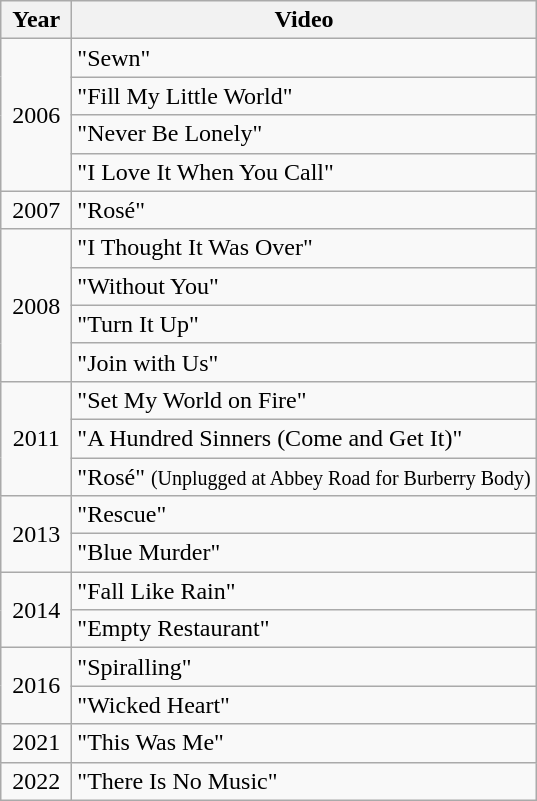<table class="wikitable">
<tr>
<th align="center" width="40">Year</th>
<th align="left">Video</th>
</tr>
<tr>
<td align="center" rowspan="4">2006</td>
<td align="left">"Sewn"</td>
</tr>
<tr>
<td align="left">"Fill My Little World"</td>
</tr>
<tr>
<td align="left">"Never Be Lonely"</td>
</tr>
<tr>
<td align="left">"I Love It When You Call"</td>
</tr>
<tr>
<td align="center">2007</td>
<td align="left">"Rosé"</td>
</tr>
<tr>
<td align="center" rowspan="4">2008</td>
<td align="left">"I Thought It Was Over"</td>
</tr>
<tr>
<td align="left">"Without You"</td>
</tr>
<tr>
<td align="left">"Turn It Up"</td>
</tr>
<tr>
<td align="left">"Join with Us"</td>
</tr>
<tr>
<td align="center" rowspan="3">2011</td>
<td align="left">"Set My World on Fire"</td>
</tr>
<tr>
<td align="left">"A Hundred Sinners (Come and Get It)"</td>
</tr>
<tr>
<td align="left">"Rosé" <small>(Unplugged at Abbey Road for Burberry Body)</small></td>
</tr>
<tr>
<td align="center" rowspan="2">2013</td>
<td align="left">"Rescue"</td>
</tr>
<tr>
<td align="left">"Blue Murder"</td>
</tr>
<tr>
<td align="center" rowspan="2">2014</td>
<td align="left">"Fall Like Rain"</td>
</tr>
<tr>
<td align="left">"Empty Restaurant"</td>
</tr>
<tr>
<td align="center" rowspan="2">2016</td>
<td align="left">"Spiralling"</td>
</tr>
<tr>
<td align="left">"Wicked Heart"</td>
</tr>
<tr>
<td align="center" rowspan="1">2021</td>
<td align="left">"This Was Me"</td>
</tr>
<tr>
<td align="center" rowspan="1">2022</td>
<td align="left">"There Is No Music"</td>
</tr>
</table>
